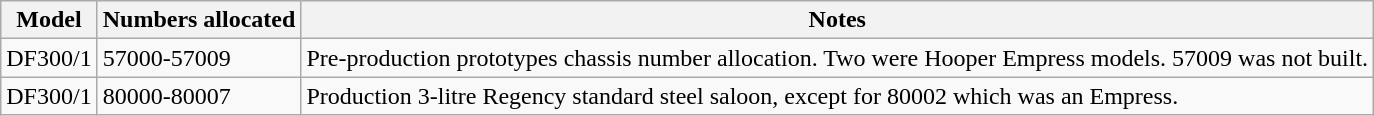<table class="wikitable">
<tr>
<th>Model</th>
<th>Numbers allocated</th>
<th>Notes</th>
</tr>
<tr>
<td>DF300/1</td>
<td>57000-57009</td>
<td>Pre-production prototypes chassis number allocation. Two were Hooper Empress models. 57009 was not built.</td>
</tr>
<tr>
<td>DF300/1</td>
<td>80000-80007</td>
<td>Production 3-litre Regency standard steel saloon, except for 80002 which was an Empress.</td>
</tr>
</table>
